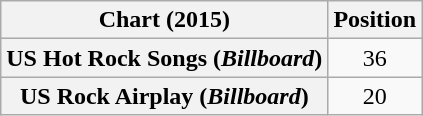<table class="wikitable sortable plainrowheaders" style="text-align:center">
<tr>
<th>Chart (2015)</th>
<th>Position</th>
</tr>
<tr>
<th scope="row">US Hot Rock Songs (<em>Billboard</em>)</th>
<td>36</td>
</tr>
<tr>
<th scope="row">US Rock Airplay (<em>Billboard</em>)</th>
<td>20</td>
</tr>
</table>
